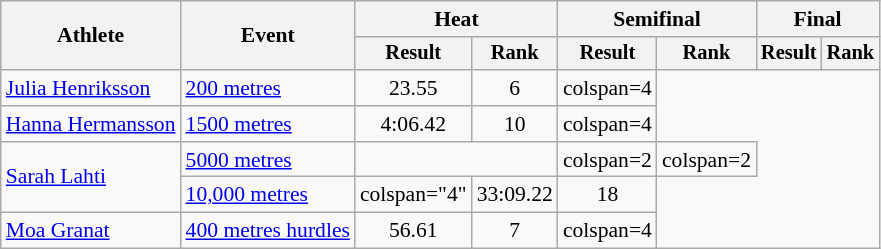<table class="wikitable" style="font-size:90%">
<tr>
<th rowspan="2">Athlete</th>
<th rowspan="2">Event</th>
<th colspan="2">Heat</th>
<th colspan="2">Semifinal</th>
<th colspan="2">Final</th>
</tr>
<tr style="font-size:95%">
<th>Result</th>
<th>Rank</th>
<th>Result</th>
<th>Rank</th>
<th>Result</th>
<th>Rank</th>
</tr>
<tr align="center">
<td align=left><a href='#'>Julia Henriksson</a></td>
<td align=left><a href='#'>200 metres</a></td>
<td>23.55</td>
<td>6</td>
<td>colspan=4 </td>
</tr>
<tr align="center">
<td align=left><a href='#'>Hanna Hermansson</a></td>
<td align=left><a href='#'>1500 metres</a></td>
<td>4:06.42 </td>
<td>10</td>
<td>colspan=4 </td>
</tr>
<tr align="center">
<td align=left rowspan=2><a href='#'>Sarah Lahti</a></td>
<td align=left><a href='#'>5000 metres</a></td>
<td colspan=2></td>
<td>colspan=2 </td>
<td>colspan=2 </td>
</tr>
<tr align="center">
<td align=left><a href='#'>10,000 metres</a></td>
<td>colspan="4"</td>
<td>33:09.22 </td>
<td>18</td>
</tr>
<tr align="center">
<td align=left><a href='#'>Moa Granat</a></td>
<td align=left><a href='#'>400 metres hurdles</a></td>
<td>56.61</td>
<td>7</td>
<td>colspan=4 </td>
</tr>
</table>
